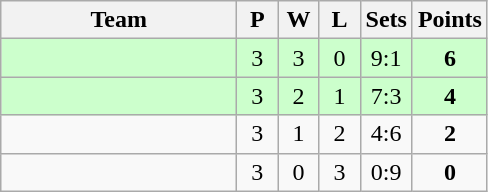<table class="wikitable" style="text-align:center;">
<tr>
<th width=150>Team</th>
<th width=20>P</th>
<th width=20>W</th>
<th width=20>L</th>
<th width=20>Sets</th>
<th width=20>Points</th>
</tr>
<tr bgcolor=#ccffcc>
<td align="left"></td>
<td>3</td>
<td>3</td>
<td>0</td>
<td>9:1</td>
<td><strong>6</strong></td>
</tr>
<tr bgcolor=#ccffcc>
<td align="left"></td>
<td>3</td>
<td>2</td>
<td>1</td>
<td>7:3</td>
<td><strong>4</strong></td>
</tr>
<tr>
<td align="left"></td>
<td>3</td>
<td>1</td>
<td>2</td>
<td>4:6</td>
<td><strong>2</strong></td>
</tr>
<tr>
<td align="left"></td>
<td>3</td>
<td>0</td>
<td>3</td>
<td>0:9</td>
<td><strong>0</strong></td>
</tr>
</table>
